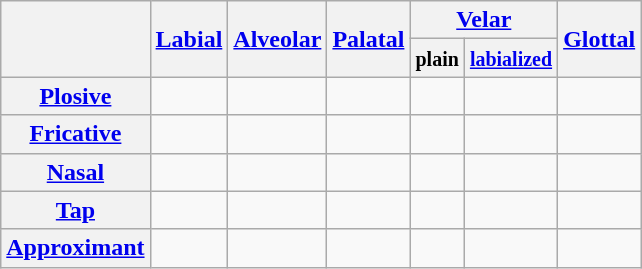<table class="wikitable" style="text-align: center;">
<tr>
<th rowspan="2"></th>
<th rowspan="2"><a href='#'>Labial</a></th>
<th rowspan="2"><a href='#'>Alveolar</a></th>
<th rowspan="2"><a href='#'>Palatal</a></th>
<th colspan="2"><a href='#'>Velar</a></th>
<th rowspan="2"><a href='#'>Glottal</a></th>
</tr>
<tr class="small">
<th><small>plain</small></th>
<th><small><a href='#'>labialized</a></small></th>
</tr>
<tr>
<th><a href='#'>Plosive</a></th>
<td></td>
<td></td>
<td></td>
<td></td>
<td></td>
<td></td>
</tr>
<tr>
<th><a href='#'>Fricative</a></th>
<td></td>
<td></td>
<td></td>
<td></td>
<td></td>
<td></td>
</tr>
<tr>
<th><a href='#'>Nasal</a></th>
<td></td>
<td></td>
<td></td>
<td></td>
<td></td>
<td></td>
</tr>
<tr>
<th><a href='#'>Tap</a></th>
<td></td>
<td></td>
<td></td>
<td></td>
<td></td>
<td></td>
</tr>
<tr>
<th><a href='#'>Approximant</a></th>
<td></td>
<td></td>
<td></td>
<td></td>
<td></td>
<td></td>
</tr>
</table>
